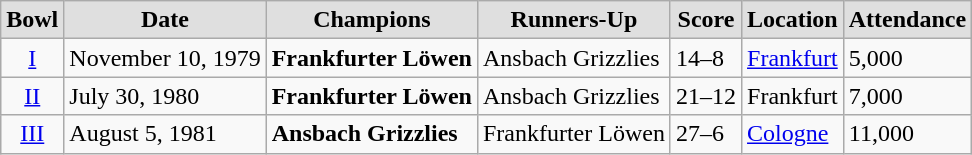<table class="wikitable">
<tr style="text-align:center; background:#DFDFDF; font-weight:bold;">
<td>Bowl</td>
<td>Date</td>
<td>Champions</td>
<td>Runners-Up</td>
<td>Score</td>
<td>Location</td>
<td>Attendance</td>
</tr>
<tr>
<td style="text-align:center;"><a href='#'>I</a></td>
<td>November 10, 1979</td>
<td><strong>Frankfurter Löwen</strong></td>
<td>Ansbach Grizzlies</td>
<td>14–8</td>
<td><a href='#'>Frankfurt</a></td>
<td>5,000</td>
</tr>
<tr>
<td style="text-align:center;"><a href='#'>II</a></td>
<td>July 30, 1980</td>
<td><strong>Frankfurter Löwen</strong></td>
<td>Ansbach Grizzlies</td>
<td>21–12</td>
<td>Frankfurt</td>
<td>7,000</td>
</tr>
<tr>
<td style="text-align:center;"><a href='#'>III</a></td>
<td>August 5, 1981</td>
<td><strong>Ansbach Grizzlies</strong></td>
<td>Frankfurter Löwen</td>
<td>27–6</td>
<td><a href='#'>Cologne</a></td>
<td>11,000</td>
</tr>
</table>
